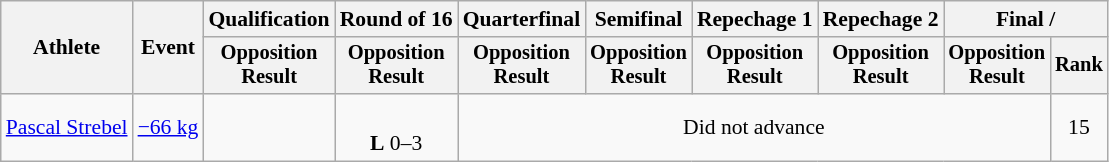<table class="wikitable" style="font-size:90%">
<tr>
<th rowspan="2">Athlete</th>
<th rowspan="2">Event</th>
<th>Qualification</th>
<th>Round of 16</th>
<th>Quarterfinal</th>
<th>Semifinal</th>
<th>Repechage 1</th>
<th>Repechage 2</th>
<th colspan=2>Final / </th>
</tr>
<tr style="font-size: 95%">
<th>Opposition<br>Result</th>
<th>Opposition<br>Result</th>
<th>Opposition<br>Result</th>
<th>Opposition<br>Result</th>
<th>Opposition<br>Result</th>
<th>Opposition<br>Result</th>
<th>Opposition<br>Result</th>
<th>Rank</th>
</tr>
<tr align=center>
<td align=left><a href='#'>Pascal Strebel</a></td>
<td align=left><a href='#'>−66 kg</a></td>
<td></td>
<td><br><strong>L</strong> 0–3 <sup></sup></td>
<td colspan=5>Did not advance</td>
<td>15</td>
</tr>
</table>
